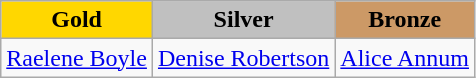<table class="wikitable">
<tr>
<th scope=col style="background-color:gold;">Gold</th>
<th scope=col style="background-color:silver;">Silver</th>
<th scope=col style="background-color:#cc9966;">Bronze</th>
</tr>
<tr>
<td><a href='#'>Raelene Boyle</a><br><em></em></td>
<td><a href='#'>Denise Robertson</a><br><em></em></td>
<td><a href='#'>Alice Annum</a><br><em></em></td>
</tr>
</table>
